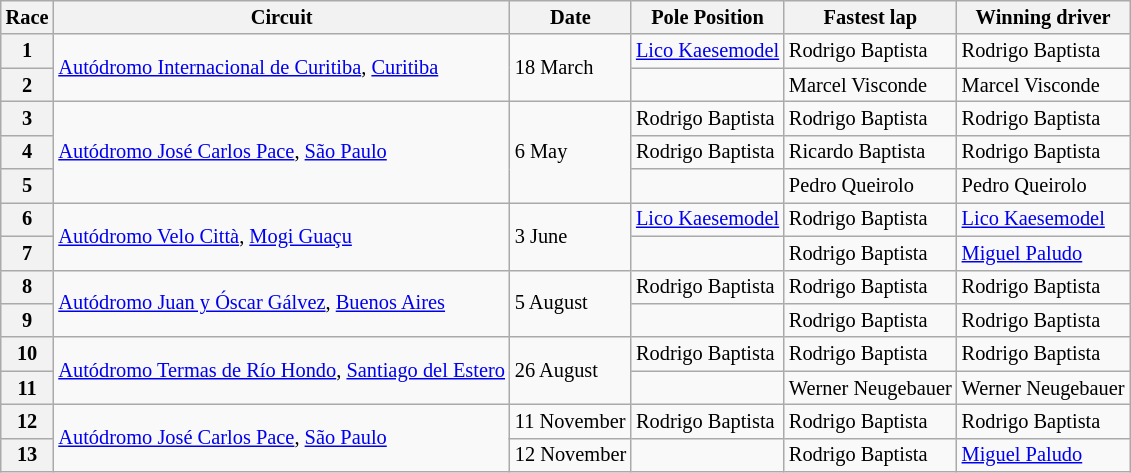<table class="wikitable" style="font-size: 85%;">
<tr>
<th>Race</th>
<th>Circuit</th>
<th>Date</th>
<th>Pole Position</th>
<th>Fastest lap</th>
<th>Winning driver</th>
</tr>
<tr>
<th>1</th>
<td rowspan=2> <a href='#'>Autódromo Internacional de Curitiba</a>, <a href='#'>Curitiba</a></td>
<td rowspan=2>18 March</td>
<td> <a href='#'>Lico Kaesemodel</a></td>
<td> Rodrigo Baptista</td>
<td> Rodrigo Baptista</td>
</tr>
<tr>
<th>2</th>
<td></td>
<td> Marcel Visconde</td>
<td> Marcel Visconde</td>
</tr>
<tr>
<th>3</th>
<td rowspan=3> <a href='#'>Autódromo José Carlos Pace</a>, <a href='#'>São Paulo</a></td>
<td rowspan=3>6 May</td>
<td> Rodrigo Baptista</td>
<td> Rodrigo Baptista</td>
<td> Rodrigo Baptista</td>
</tr>
<tr>
<th>4</th>
<td> Rodrigo Baptista</td>
<td> Ricardo Baptista</td>
<td> Rodrigo Baptista</td>
</tr>
<tr>
<th>5</th>
<td></td>
<td> Pedro Queirolo</td>
<td> Pedro Queirolo</td>
</tr>
<tr>
<th>6</th>
<td rowspan=2> <a href='#'>Autódromo Velo Città</a>, <a href='#'>Mogi Guaçu</a></td>
<td rowspan=2>3 June</td>
<td> <a href='#'>Lico Kaesemodel</a></td>
<td> Rodrigo Baptista</td>
<td> <a href='#'>Lico Kaesemodel</a></td>
</tr>
<tr>
<th>7</th>
<td></td>
<td> Rodrigo Baptista</td>
<td> <a href='#'>Miguel Paludo</a></td>
</tr>
<tr>
<th>8</th>
<td rowspan=2> <a href='#'>Autódromo Juan y Óscar Gálvez</a>, <a href='#'>Buenos Aires</a></td>
<td rowspan=2>5 August</td>
<td> Rodrigo Baptista</td>
<td> Rodrigo Baptista</td>
<td> Rodrigo Baptista</td>
</tr>
<tr>
<th>9</th>
<td></td>
<td> Rodrigo Baptista</td>
<td> Rodrigo Baptista</td>
</tr>
<tr>
<th>10</th>
<td rowspan=2> <a href='#'>Autódromo Termas de Río Hondo</a>, <a href='#'>Santiago del Estero</a></td>
<td rowspan=2>26 August</td>
<td> Rodrigo Baptista</td>
<td> Rodrigo Baptista</td>
<td> Rodrigo Baptista</td>
</tr>
<tr>
<th>11</th>
<td></td>
<td> Werner Neugebauer</td>
<td> Werner Neugebauer</td>
</tr>
<tr>
<th>12</th>
<td rowspan=2> <a href='#'>Autódromo José Carlos Pace</a>, <a href='#'>São Paulo</a></td>
<td>11 November</td>
<td> Rodrigo Baptista</td>
<td> Rodrigo Baptista</td>
<td> Rodrigo Baptista</td>
</tr>
<tr>
<th>13</th>
<td>12 November</td>
<td></td>
<td> Rodrigo Baptista</td>
<td> <a href='#'>Miguel Paludo</a></td>
</tr>
</table>
